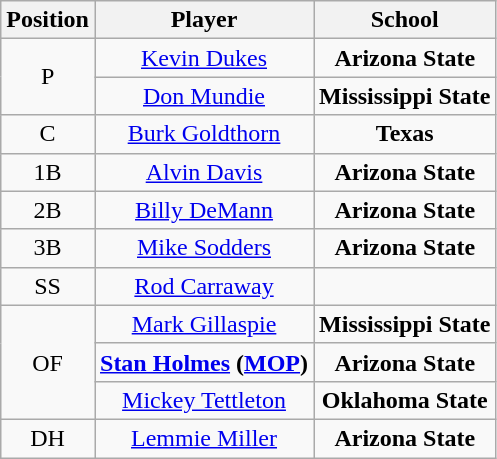<table class="wikitable" style=text-align:center>
<tr>
<th>Position</th>
<th>Player</th>
<th>School</th>
</tr>
<tr>
<td rowspan=2>P</td>
<td><a href='#'>Kevin Dukes</a></td>
<td style=><strong>Arizona State</strong></td>
</tr>
<tr>
<td><a href='#'>Don Mundie</a></td>
<td style=><strong>Mississippi State</strong></td>
</tr>
<tr>
<td>C</td>
<td><a href='#'>Burk Goldthorn</a></td>
<td style=><strong>Texas</strong></td>
</tr>
<tr>
<td>1B</td>
<td><a href='#'>Alvin Davis</a></td>
<td style=><strong>Arizona State</strong></td>
</tr>
<tr>
<td>2B</td>
<td><a href='#'>Billy DeMann</a></td>
<td style=><strong>Arizona State</strong></td>
</tr>
<tr>
<td>3B</td>
<td><a href='#'>Mike Sodders</a></td>
<td style=><strong>Arizona State</strong></td>
</tr>
<tr>
<td>SS</td>
<td><a href='#'>Rod Carraway</a></td>
<td style=></td>
</tr>
<tr>
<td rowspan=3>OF</td>
<td><a href='#'>Mark Gillaspie</a></td>
<td style=><strong>Mississippi State</strong></td>
</tr>
<tr>
<td><strong><a href='#'>Stan Holmes</a> (<a href='#'>MOP</a>)</strong></td>
<td style=><strong>Arizona State</strong></td>
</tr>
<tr>
<td><a href='#'>Mickey Tettleton</a></td>
<td style=><strong>Oklahoma State</strong></td>
</tr>
<tr>
<td>DH</td>
<td><a href='#'>Lemmie Miller</a></td>
<td style=><strong>Arizona State</strong></td>
</tr>
</table>
